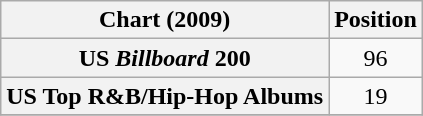<table class="wikitable sortable plainrowheaders" style="text-align:center">
<tr>
<th scope="col">Chart (2009)</th>
<th scope="col">Position</th>
</tr>
<tr>
<th scope="row">US <em>Billboard</em> 200</th>
<td>96</td>
</tr>
<tr>
<th scope="row">US Top R&B/Hip-Hop Albums</th>
<td style="text-align:center;">19</td>
</tr>
<tr>
</tr>
</table>
